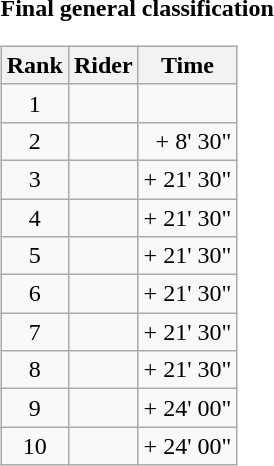<table>
<tr>
<td><strong>Final general classification</strong><br><table class="wikitable">
<tr>
<th scope="col">Rank</th>
<th scope="col">Rider</th>
<th scope="col">Time</th>
</tr>
<tr>
<td style="text-align:center;">1</td>
<td></td>
<td style="text-align:right;"></td>
</tr>
<tr>
<td style="text-align:center;">2</td>
<td></td>
<td style="text-align:right;">+ 8' 30"</td>
</tr>
<tr>
<td style="text-align:center;">3</td>
<td></td>
<td style="text-align:right;">+ 21' 30"</td>
</tr>
<tr>
<td style="text-align:center;">4</td>
<td></td>
<td style="text-align:right;">+ 21' 30"</td>
</tr>
<tr>
<td style="text-align:center;">5</td>
<td></td>
<td style="text-align:right;">+ 21' 30"</td>
</tr>
<tr>
<td style="text-align:center;">6</td>
<td></td>
<td style="text-align:right;">+ 21' 30"</td>
</tr>
<tr>
<td style="text-align:center;">7</td>
<td></td>
<td style="text-align:right;">+ 21' 30"</td>
</tr>
<tr>
<td style="text-align:center;">8</td>
<td></td>
<td style="text-align:right;">+ 21' 30"</td>
</tr>
<tr>
<td style="text-align:center;">9</td>
<td></td>
<td style="text-align:right;">+ 24' 00"</td>
</tr>
<tr>
<td style="text-align:center;">10</td>
<td></td>
<td style="text-align:right;">+ 24' 00"</td>
</tr>
</table>
</td>
</tr>
</table>
